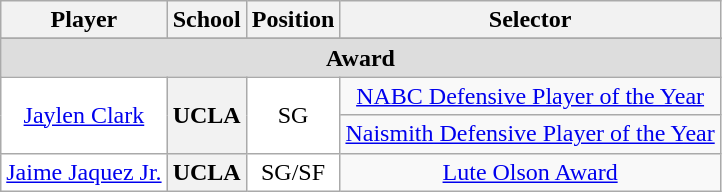<table class="wikitable" border="0">
<tr>
<th>Player</th>
<th>School</th>
<th>Position</th>
<th>Selector</th>
</tr>
<tr>
</tr>
<tr>
<td colspan="6" style="text-align:center; background:#ddd;"><strong>Award</strong></td>
</tr>
<tr style="text-align:center;">
<td rowspan="2" style="background:white"><a href='#'>Jaylen Clark</a></td>
<th rowspan="2" style=>UCLA</th>
<td rowspan="2" style="background:white">SG</td>
<td><a href='#'>NABC Defensive Player of the Year</a></td>
</tr>
<tr style="text-align:center;">
<td><a href='#'>Naismith Defensive Player of the Year</a></td>
</tr>
<tr style="text-align:center;">
<td style="background:white"><a href='#'>Jaime Jaquez Jr.</a></td>
<th style=>UCLA</th>
<td style="background:white">SG/SF</td>
<td><a href='#'>Lute Olson Award</a></td>
</tr>
</table>
